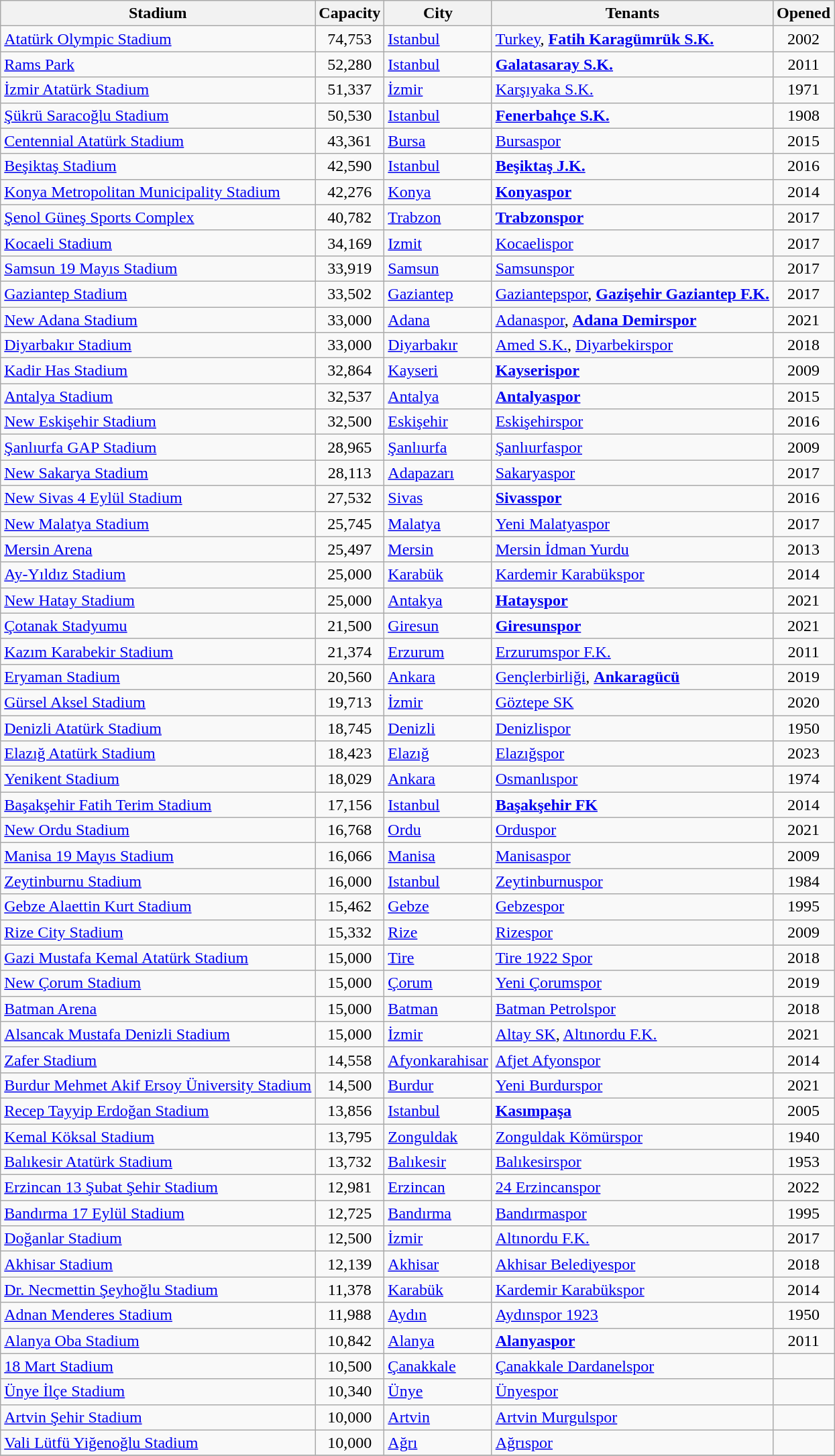<table class="wikitable sortable">
<tr>
<th>Stadium</th>
<th>Capacity</th>
<th>City</th>
<th>Tenants</th>
<th>Opened</th>
</tr>
<tr>
<td><a href='#'>Atatürk Olympic Stadium</a></td>
<td style="text-align:center;">74,753</td>
<td><a href='#'>Istanbul</a></td>
<td><a href='#'>Turkey</a>, <strong><a href='#'>Fatih Karagümrük S.K.</a></strong></td>
<td style="text-align:center;">2002</td>
</tr>
<tr>
<td><a href='#'>Rams Park</a></td>
<td style="text-align:center;">52,280</td>
<td><a href='#'>Istanbul</a></td>
<td><strong><a href='#'>Galatasaray S.K.</a></strong></td>
<td style="text-align:center;">2011</td>
</tr>
<tr>
<td><a href='#'>İzmir Atatürk Stadium</a></td>
<td style="text-align:center;">51,337</td>
<td><a href='#'>İzmir</a></td>
<td><a href='#'>Karşıyaka S.K.</a></td>
<td style="text-align:center;">1971</td>
</tr>
<tr>
<td><a href='#'>Şükrü Saracoğlu Stadium</a></td>
<td style="text-align:center;">50,530</td>
<td><a href='#'>Istanbul</a></td>
<td><strong> <a href='#'>Fenerbahçe S.K.</a></strong></td>
<td style="text-align:center;">1908</td>
</tr>
<tr>
<td><a href='#'>Centennial Atatürk Stadium</a></td>
<td style="text-align:center;">43,361</td>
<td><a href='#'>Bursa</a></td>
<td><a href='#'>Bursaspor</a></td>
<td style="text-align:center;">2015</td>
</tr>
<tr>
<td><a href='#'>Beşiktaş Stadium</a></td>
<td style="text-align:center;">42,590</td>
<td><a href='#'>Istanbul</a></td>
<td><strong><a href='#'>Beşiktaş J.K.</a></strong></td>
<td style="text-align:center;">2016</td>
</tr>
<tr>
<td><a href='#'>Konya Metropolitan Municipality Stadium</a></td>
<td style="text-align:center;">42,276</td>
<td><a href='#'>Konya</a></td>
<td><strong> <a href='#'>Konyaspor</a></strong></td>
<td style="text-align:center;">2014</td>
</tr>
<tr>
<td><a href='#'>Şenol Güneş Sports Complex</a></td>
<td style="text-align:center;">40,782</td>
<td><a href='#'>Trabzon</a></td>
<td><strong><a href='#'>Trabzonspor</a></strong></td>
<td style="text-align:center;">2017</td>
</tr>
<tr>
<td><a href='#'>Kocaeli Stadium</a></td>
<td style="text-align:center;">34,169</td>
<td><a href='#'>Izmit</a></td>
<td><a href='#'>Kocaelispor</a></td>
<td style="text-align:center;">2017</td>
</tr>
<tr>
<td><a href='#'>Samsun 19 Mayıs Stadium</a></td>
<td style="text-align:center;">33,919</td>
<td><a href='#'>Samsun</a></td>
<td><a href='#'>Samsunspor</a></td>
<td style="text-align:center;">2017</td>
</tr>
<tr>
<td><a href='#'>Gaziantep Stadium</a></td>
<td style="text-align:center;">33,502</td>
<td><a href='#'>Gaziantep</a></td>
<td><a href='#'>Gaziantepspor</a>, <strong><a href='#'>Gazişehir Gaziantep F.K.</a></strong></td>
<td style="text-align:center;">2017</td>
</tr>
<tr>
<td><a href='#'>New Adana Stadium</a></td>
<td style="text-align:center;">33,000</td>
<td><a href='#'>Adana</a></td>
<td><a href='#'>Adanaspor</a>, <strong><a href='#'>Adana Demirspor</a></strong></td>
<td style="text-align:center;">2021</td>
</tr>
<tr>
<td><a href='#'>Diyarbakır Stadium</a></td>
<td style="text-align:center;">33,000</td>
<td><a href='#'>Diyarbakır</a></td>
<td><a href='#'>Amed S.K.</a>, <a href='#'>Diyarbekirspor</a></td>
<td style="text-align:center;">2018</td>
</tr>
<tr>
<td><a href='#'>Kadir Has Stadium</a></td>
<td style="text-align:center;">32,864</td>
<td><a href='#'>Kayseri</a></td>
<td><strong><a href='#'>Kayserispor</a></strong></td>
<td style="text-align:center;">2009</td>
</tr>
<tr>
<td><a href='#'>Antalya Stadium</a></td>
<td style="text-align:center;">32,537</td>
<td><a href='#'>Antalya</a></td>
<td><strong><a href='#'>Antalyaspor</a></strong></td>
<td style="text-align:center;">2015</td>
</tr>
<tr>
<td><a href='#'>New Eskişehir Stadium</a></td>
<td style="text-align:center;">32,500</td>
<td><a href='#'>Eskişehir</a></td>
<td><a href='#'>Eskişehirspor</a></td>
<td style="text-align:center;">2016</td>
</tr>
<tr>
<td><a href='#'>Şanlıurfa GAP Stadium</a></td>
<td style="text-align:center;">28,965</td>
<td><a href='#'>Şanlıurfa</a></td>
<td><a href='#'>Şanlıurfaspor</a></td>
<td style="text-align:center;">2009</td>
</tr>
<tr>
<td><a href='#'>New Sakarya Stadium</a></td>
<td style="text-align:center;">28,113</td>
<td><a href='#'>Adapazarı</a></td>
<td><a href='#'>Sakaryaspor</a></td>
<td style="text-align:center;">2017</td>
</tr>
<tr>
<td><a href='#'>New Sivas 4 Eylül Stadium</a></td>
<td style="text-align:center;">27,532</td>
<td><a href='#'>Sivas</a></td>
<td><strong><a href='#'>Sivasspor</a></strong></td>
<td style="text-align:center;">2016</td>
</tr>
<tr>
<td><a href='#'>New Malatya Stadium</a></td>
<td style="text-align:center;">25,745</td>
<td><a href='#'>Malatya</a></td>
<td><a href='#'>Yeni Malatyaspor</a></td>
<td style="text-align:center;">2017</td>
</tr>
<tr>
<td><a href='#'>Mersin Arena</a></td>
<td style="text-align:center;">25,497</td>
<td><a href='#'>Mersin</a></td>
<td><a href='#'>Mersin İdman Yurdu</a></td>
<td style="text-align:center;">2013</td>
</tr>
<tr>
<td><a href='#'>Ay-Yıldız Stadium</a></td>
<td style="text-align:center;">25,000</td>
<td><a href='#'>Karabük</a></td>
<td><a href='#'>Kardemir Karabükspor</a></td>
<td style="text-align:center;">2014</td>
</tr>
<tr>
<td><a href='#'>New Hatay Stadium</a></td>
<td style="text-align:center;">25,000</td>
<td><a href='#'>Antakya</a></td>
<td><strong><a href='#'>Hatayspor</a></strong></td>
<td style="text-align:center;">2021</td>
</tr>
<tr>
<td><a href='#'>Çotanak Stadyumu</a></td>
<td style="text-align:center;">21,500</td>
<td><a href='#'>Giresun</a></td>
<td><strong><a href='#'>Giresunspor</a></strong></td>
<td style="text-align:center;">2021</td>
</tr>
<tr>
<td><a href='#'>Kazım Karabekir Stadium</a></td>
<td style="text-align:center;">21,374</td>
<td><a href='#'>Erzurum</a></td>
<td><a href='#'>Erzurumspor F.K.</a></td>
<td style="text-align:center;">2011</td>
</tr>
<tr>
<td><a href='#'>Eryaman Stadium</a></td>
<td style="text-align:center;">20,560</td>
<td><a href='#'>Ankara</a></td>
<td><a href='#'>Gençlerbirliği</a>, <strong><a href='#'>Ankaragücü</a></strong></td>
<td style="text-align:center;">2019</td>
</tr>
<tr>
<td><a href='#'>Gürsel Aksel Stadium</a></td>
<td style="text-align:center;">19,713</td>
<td><a href='#'>İzmir</a></td>
<td><a href='#'>Göztepe SK</a></td>
<td style="text-align:center;">2020</td>
</tr>
<tr>
<td><a href='#'>Denizli Atatürk Stadium</a></td>
<td style="text-align:center;">18,745</td>
<td><a href='#'>Denizli</a></td>
<td><a href='#'>Denizlispor</a></td>
<td style="text-align:center;">1950</td>
</tr>
<tr>
<td><a href='#'>Elazığ Atatürk Stadium</a></td>
<td style="text-align:center;">18,423</td>
<td><a href='#'>Elazığ</a></td>
<td><a href='#'>Elazığspor</a></td>
<td style="text-align:center;">2023</td>
</tr>
<tr>
<td><a href='#'>Yenikent Stadium</a></td>
<td style="text-align:center;">18,029</td>
<td><a href='#'>Ankara</a></td>
<td><a href='#'>Osmanlıspor</a></td>
<td style="text-align:center;">1974</td>
</tr>
<tr>
<td><a href='#'>Başakşehir Fatih Terim Stadium</a></td>
<td style="text-align:center;">17,156</td>
<td><a href='#'>Istanbul</a></td>
<td><strong><a href='#'>Başakşehir FK</a></strong></td>
<td style="text-align:center;">2014</td>
</tr>
<tr>
<td><a href='#'>New Ordu Stadium</a></td>
<td style="text-align:center;">16,768</td>
<td><a href='#'>Ordu</a></td>
<td><a href='#'>Orduspor</a></td>
<td style="text-align:center;">2021</td>
</tr>
<tr>
<td><a href='#'>Manisa 19 Mayıs Stadium</a></td>
<td style="text-align:center;">16,066</td>
<td><a href='#'>Manisa</a></td>
<td><a href='#'>Manisaspor</a></td>
<td style="text-align:center;">2009</td>
</tr>
<tr>
<td><a href='#'>Zeytinburnu Stadium</a></td>
<td style="text-align:center;">16,000</td>
<td><a href='#'>Istanbul</a></td>
<td><a href='#'>Zeytinburnuspor</a></td>
<td style="text-align:center;">1984</td>
</tr>
<tr>
<td><a href='#'>Gebze Alaettin Kurt Stadium</a></td>
<td style="text-align:center;">15,462</td>
<td><a href='#'>Gebze</a></td>
<td><a href='#'>Gebzespor</a></td>
<td style="text-align:center;">1995</td>
</tr>
<tr>
<td><a href='#'>Rize City Stadium</a></td>
<td style="text-align:center;">15,332</td>
<td><a href='#'>Rize</a></td>
<td><a href='#'>Rizespor</a></td>
<td style="text-align:center;">2009</td>
</tr>
<tr>
<td><a href='#'>Gazi Mustafa Kemal Atatürk Stadium</a></td>
<td style="text-align:center;">15,000</td>
<td><a href='#'>Tire</a></td>
<td><a href='#'>Tire 1922 Spor</a></td>
<td style="text-align:center;">2018</td>
</tr>
<tr>
<td><a href='#'>New Çorum Stadium</a></td>
<td style="text-align:center;">15,000</td>
<td><a href='#'>Çorum</a></td>
<td><a href='#'>Yeni Çorumspor</a></td>
<td style="text-align:center;">2019</td>
</tr>
<tr>
<td><a href='#'>Batman Arena</a></td>
<td style="text-align:center;">15,000</td>
<td><a href='#'>Batman</a></td>
<td><a href='#'>Batman Petrolspor</a></td>
<td style="text-align:center;">2018</td>
</tr>
<tr>
<td><a href='#'>Alsancak Mustafa Denizli Stadium</a></td>
<td style="text-align:center;">15,000</td>
<td><a href='#'>İzmir</a></td>
<td><a href='#'>Altay SK</a>, <a href='#'>Altınordu F.K.</a></td>
<td style="text-align:center;">2021</td>
</tr>
<tr>
<td><a href='#'>Zafer Stadium</a></td>
<td style="text-align:center;">14,558</td>
<td><a href='#'>Afyonkarahisar</a></td>
<td><a href='#'>Afjet Afyonspor</a></td>
<td style="text-align:center;">2014</td>
</tr>
<tr>
<td><a href='#'>Burdur Mehmet Akif Ersoy Üniversity Stadium</a></td>
<td style="text-align:center;">14,500</td>
<td><a href='#'>Burdur</a></td>
<td><a href='#'>Yeni Burdurspor</a></td>
<td style="text-align:center;">2021</td>
</tr>
<tr>
<td><a href='#'>Recep Tayyip Erdoğan Stadium</a></td>
<td style="text-align:center;">13,856</td>
<td><a href='#'>Istanbul</a></td>
<td><strong><a href='#'>Kasımpaşa</a></strong></td>
<td style="text-align:center;">2005</td>
</tr>
<tr>
<td><a href='#'>Kemal Köksal Stadium</a></td>
<td style="text-align:center;">13,795</td>
<td><a href='#'>Zonguldak</a></td>
<td><a href='#'>Zonguldak Kömürspor</a></td>
<td style="text-align:center;">1940</td>
</tr>
<tr>
<td><a href='#'>Balıkesir Atatürk Stadium</a></td>
<td style="text-align:center;">13,732</td>
<td><a href='#'>Balıkesir</a></td>
<td><a href='#'>Balıkesirspor</a></td>
<td style="text-align:center;">1953</td>
</tr>
<tr>
<td><a href='#'>Erzincan 13 Şubat Şehir Stadium</a></td>
<td style="text-align:center;">12,981</td>
<td><a href='#'>Erzincan</a></td>
<td><a href='#'>24 Erzincanspor</a></td>
<td style="text-align:center;">2022</td>
</tr>
<tr>
<td><a href='#'>Bandırma 17 Eylül Stadium</a></td>
<td style="text-align:center;">12,725</td>
<td><a href='#'>Bandırma</a></td>
<td><a href='#'>Bandırmaspor</a></td>
<td style="text-align:center;">1995</td>
</tr>
<tr>
<td><a href='#'>Doğanlar Stadium</a></td>
<td style="text-align:center;">12,500</td>
<td><a href='#'>İzmir</a></td>
<td><a href='#'>Altınordu F.K.</a></td>
<td style="text-align:center;">2017</td>
</tr>
<tr>
<td><a href='#'>Akhisar Stadium</a></td>
<td style="text-align:center;">12,139</td>
<td><a href='#'>Akhisar</a></td>
<td><a href='#'>Akhisar Belediyespor</a></td>
<td style="text-align:center;">2018</td>
</tr>
<tr>
<td><a href='#'>Dr. Necmettin Şeyhoğlu Stadium</a></td>
<td style="text-align:center;">11,378</td>
<td><a href='#'>Karabük</a></td>
<td><a href='#'>Kardemir Karabükspor</a></td>
<td style="text-align:center;">2014</td>
</tr>
<tr>
<td><a href='#'>Adnan Menderes Stadium</a></td>
<td style="text-align:center;">11,988</td>
<td><a href='#'>Aydın</a></td>
<td><a href='#'>Aydınspor 1923</a></td>
<td style="text-align:center;">1950</td>
</tr>
<tr>
<td><a href='#'>Alanya Oba Stadium</a></td>
<td style="text-align:center;">10,842</td>
<td><a href='#'>Alanya</a></td>
<td><strong><a href='#'>Alanyaspor</a></strong></td>
<td style="text-align:center;">2011</td>
</tr>
<tr>
<td><a href='#'>18 Mart Stadium</a></td>
<td style="text-align:center;">10,500</td>
<td><a href='#'>Çanakkale</a></td>
<td><a href='#'>Çanakkale Dardanelspor</a></td>
<td style="text-align:center;"></td>
</tr>
<tr>
<td><a href='#'>Ünye İlçe Stadium</a></td>
<td style="text-align:center;">10,340</td>
<td><a href='#'>Ünye</a></td>
<td><a href='#'>Ünyespor</a></td>
<td style="text-align:center;"></td>
</tr>
<tr>
<td><a href='#'>Artvin Şehir Stadium</a></td>
<td style="text-align:center;">10,000</td>
<td><a href='#'>Artvin</a></td>
<td><a href='#'>Artvin Murgulspor</a></td>
<td style="text-align:center;"></td>
</tr>
<tr>
<td><a href='#'>Vali Lütfü Yiğenoğlu Stadium</a></td>
<td style="text-align:center;">10,000</td>
<td><a href='#'>Ağrı</a></td>
<td><a href='#'>Ağrıspor</a></td>
<td style="text-align:center;"></td>
</tr>
<tr>
</tr>
</table>
